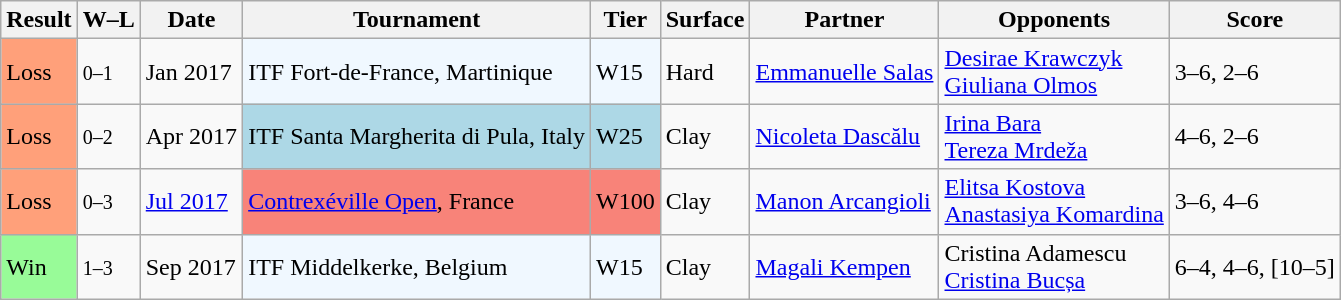<table class="wikitable sortable">
<tr>
<th>Result</th>
<th class="unsortable">W–L</th>
<th>Date</th>
<th>Tournament</th>
<th>Tier</th>
<th>Surface</th>
<th>Partner</th>
<th>Opponents</th>
<th class="unsortable">Score</th>
</tr>
<tr>
<td bgcolor="FFA07A">Loss</td>
<td><small>0–1</small></td>
<td>Jan 2017</td>
<td style="background:#f0f8ff;">ITF Fort-de-France, Martinique</td>
<td style="background:#f0f8ff;">W15</td>
<td>Hard</td>
<td> <a href='#'>Emmanuelle Salas</a></td>
<td> <a href='#'>Desirae Krawczyk</a> <br>  <a href='#'>Giuliana Olmos</a></td>
<td>3–6, 2–6</td>
</tr>
<tr>
<td bgcolor=FFA07A>Loss</td>
<td><small>0–2</small></td>
<td>Apr 2017</td>
<td style="background:lightblue;">ITF Santa Margherita di Pula, Italy</td>
<td style="background:lightblue;">W25</td>
<td>Clay</td>
<td> <a href='#'>Nicoleta Dascălu</a></td>
<td> <a href='#'>Irina Bara</a> <br>  <a href='#'>Tereza Mrdeža</a></td>
<td>4–6, 2–6</td>
</tr>
<tr>
<td bgcolor=FFA07A>Loss</td>
<td><small>0–3</small></td>
<td><a href='#'>Jul 2017</a></td>
<td style="background:#f88379;"><a href='#'>Contrexéville Open</a>, France</td>
<td style="background:#f88379;">W100</td>
<td>Clay</td>
<td> <a href='#'>Manon Arcangioli</a></td>
<td> <a href='#'>Elitsa Kostova</a> <br>  <a href='#'>Anastasiya Komardina</a></td>
<td>3–6, 4–6</td>
</tr>
<tr>
<td style="background:#98fb98;">Win</td>
<td><small>1–3</small></td>
<td>Sep 2017</td>
<td style="background:#f0f8ff;">ITF Middelkerke, Belgium</td>
<td style="background:#f0f8ff;">W15</td>
<td>Clay</td>
<td> <a href='#'>Magali Kempen</a></td>
<td> Cristina Adamescu <br>  <a href='#'>Cristina Bucșa</a></td>
<td>6–4, 4–6, [10–5]</td>
</tr>
</table>
